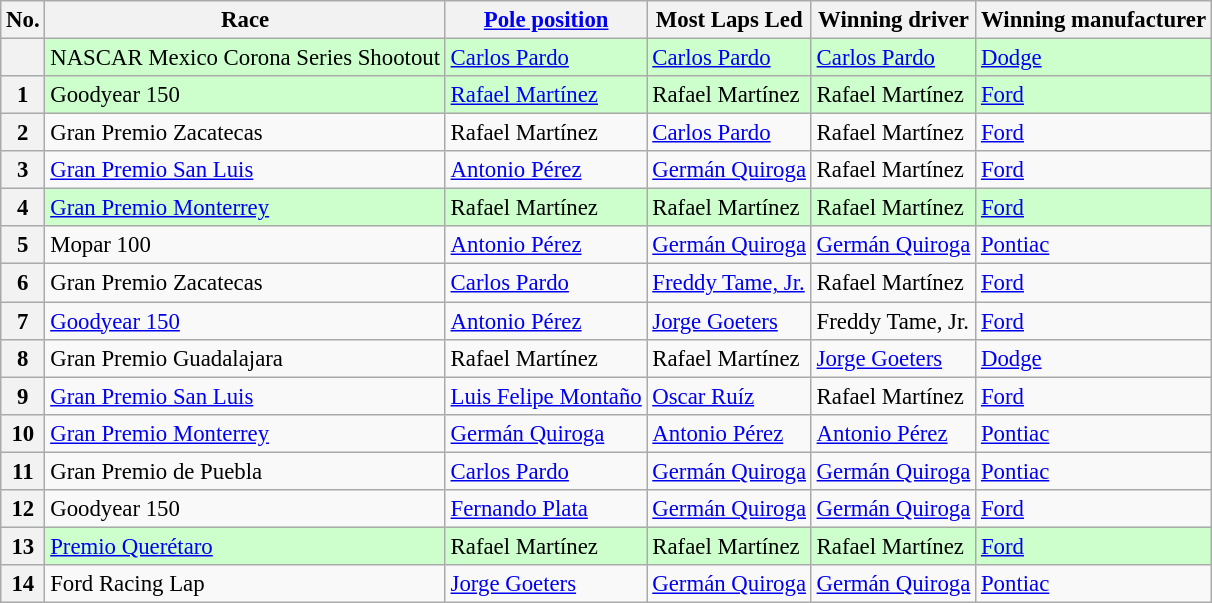<table class="wikitable sortable" style="font-size:95%">
<tr>
<th>No.</th>
<th>Race</th>
<th><a href='#'>Pole position</a></th>
<th>Most Laps Led</th>
<th>Winning driver</th>
<th>Winning manufacturer</th>
</tr>
<tr style="background:#ccffcc;">
<th></th>
<td>NASCAR Mexico Corona Series Shootout</td>
<td><a href='#'>Carlos Pardo</a></td>
<td><a href='#'>Carlos Pardo</a></td>
<td><a href='#'>Carlos Pardo</a></td>
<td><a href='#'>Dodge</a></td>
</tr>
<tr style="background:#ccffcc;">
<th>1</th>
<td>Goodyear 150</td>
<td><a href='#'>Rafael Martínez</a></td>
<td>Rafael Martínez</td>
<td>Rafael Martínez</td>
<td><a href='#'>Ford</a></td>
</tr>
<tr>
<th>2</th>
<td>Gran Premio Zacatecas</td>
<td>Rafael Martínez</td>
<td><a href='#'>Carlos Pardo</a></td>
<td>Rafael Martínez</td>
<td><a href='#'>Ford</a></td>
</tr>
<tr>
<th>3</th>
<td><a href='#'>Gran Premio San Luis</a></td>
<td><a href='#'>Antonio Pérez</a></td>
<td><a href='#'>Germán Quiroga</a></td>
<td>Rafael Martínez</td>
<td><a href='#'>Ford</a></td>
</tr>
<tr style="background:#ccffcc;">
<th>4</th>
<td><a href='#'>Gran Premio Monterrey</a></td>
<td>Rafael Martínez</td>
<td>Rafael Martínez</td>
<td>Rafael Martínez</td>
<td><a href='#'>Ford</a></td>
</tr>
<tr>
<th>5</th>
<td>Mopar 100</td>
<td><a href='#'>Antonio Pérez</a></td>
<td><a href='#'>Germán Quiroga</a></td>
<td><a href='#'>Germán Quiroga</a></td>
<td><a href='#'>Pontiac</a></td>
</tr>
<tr>
<th>6</th>
<td>Gran Premio Zacatecas</td>
<td><a href='#'>Carlos Pardo</a></td>
<td><a href='#'>Freddy Tame, Jr.</a></td>
<td>Rafael Martínez</td>
<td><a href='#'>Ford</a></td>
</tr>
<tr>
<th>7</th>
<td><a href='#'>Goodyear 150</a></td>
<td><a href='#'>Antonio Pérez</a></td>
<td><a href='#'>Jorge Goeters</a></td>
<td>Freddy Tame, Jr.</td>
<td><a href='#'>Ford</a></td>
</tr>
<tr>
<th>8</th>
<td>Gran Premio Guadalajara</td>
<td>Rafael Martínez</td>
<td>Rafael Martínez</td>
<td><a href='#'>Jorge Goeters</a></td>
<td><a href='#'>Dodge</a></td>
</tr>
<tr>
<th>9</th>
<td><a href='#'>Gran Premio San Luis</a></td>
<td><a href='#'>Luis Felipe Montaño</a></td>
<td><a href='#'>Oscar Ruíz</a></td>
<td>Rafael Martínez</td>
<td><a href='#'>Ford</a></td>
</tr>
<tr>
<th>10</th>
<td><a href='#'>Gran Premio Monterrey</a></td>
<td><a href='#'>Germán Quiroga</a></td>
<td><a href='#'>Antonio Pérez</a></td>
<td><a href='#'>Antonio Pérez</a></td>
<td><a href='#'>Pontiac</a></td>
</tr>
<tr>
<th>11</th>
<td>Gran Premio de Puebla</td>
<td><a href='#'>Carlos Pardo</a></td>
<td><a href='#'>Germán Quiroga</a></td>
<td><a href='#'>Germán Quiroga</a></td>
<td><a href='#'>Pontiac</a></td>
</tr>
<tr>
<th>12</th>
<td>Goodyear 150</td>
<td><a href='#'>Fernando Plata</a></td>
<td><a href='#'>Germán Quiroga</a></td>
<td><a href='#'>Germán Quiroga</a></td>
<td><a href='#'>Ford</a></td>
</tr>
<tr style="background:#ccffcc;">
<th>13</th>
<td><a href='#'>Premio Querétaro</a></td>
<td>Rafael Martínez</td>
<td>Rafael Martínez</td>
<td>Rafael Martínez</td>
<td><a href='#'>Ford</a></td>
</tr>
<tr>
<th>14</th>
<td>Ford Racing Lap</td>
<td><a href='#'>Jorge Goeters</a></td>
<td><a href='#'>Germán Quiroga</a></td>
<td><a href='#'>Germán Quiroga</a></td>
<td><a href='#'>Pontiac</a></td>
</tr>
</table>
